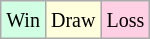<table class="wikitable">
<tr>
<td style="background:#d0ffe3;"><small>Win</small></td>
<td style="background:#ffffdd;"><small>Draw</small></td>
<td style="background:#ffd0e3;"><small>Loss</small></td>
</tr>
</table>
